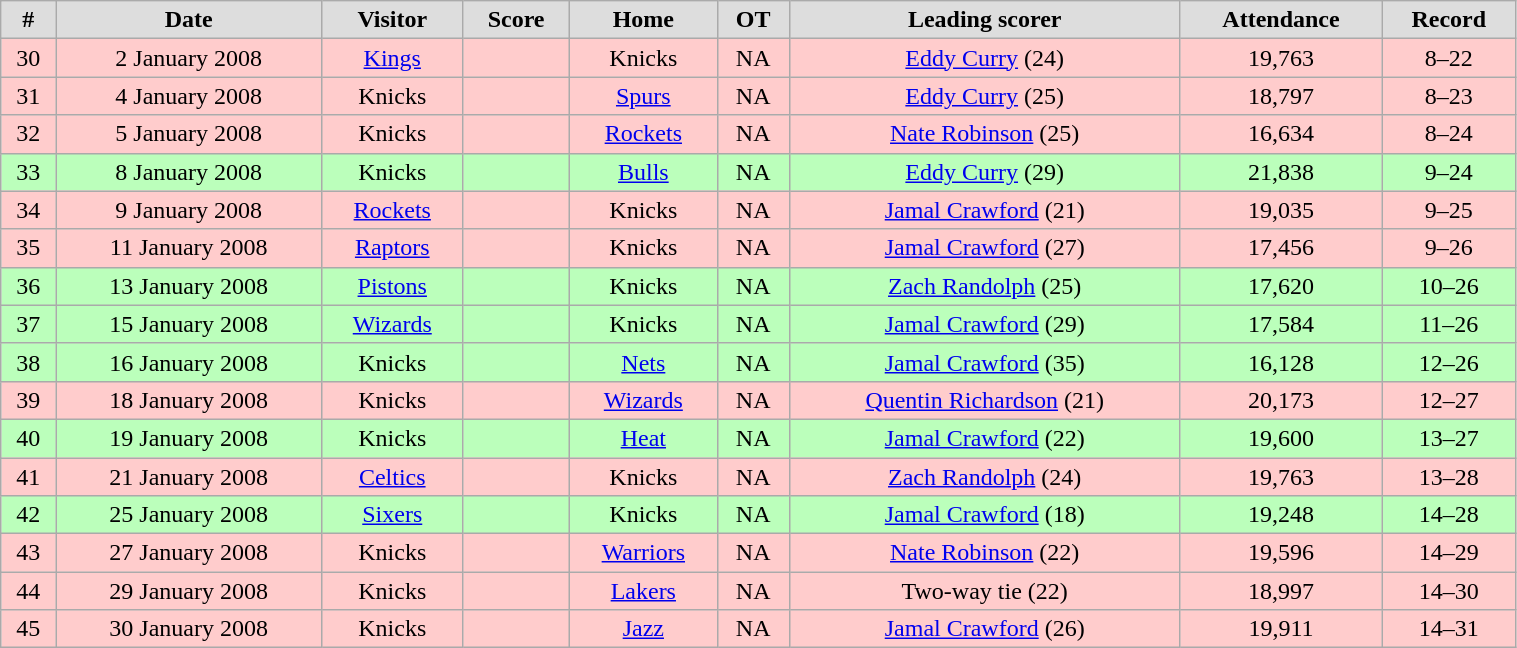<table class="wikitable" width="80%">
<tr align="center"  bgcolor="#dddddd">
<td><strong>#</strong></td>
<td><strong>Date</strong></td>
<td><strong>Visitor</strong></td>
<td><strong>Score</strong></td>
<td><strong>Home</strong></td>
<td><strong>OT</strong></td>
<td><strong>Leading scorer</strong></td>
<td><strong>Attendance</strong></td>
<td><strong>Record</strong></td>
</tr>
<tr align="center" bgcolor="#ffcccc">
<td>30</td>
<td>2 January 2008</td>
<td><a href='#'>Kings</a></td>
<td></td>
<td>Knicks</td>
<td>NA</td>
<td><a href='#'>Eddy Curry</a> (24)</td>
<td>19,763</td>
<td>8–22</td>
</tr>
<tr align="center" bgcolor="#ffcccc">
<td>31</td>
<td>4 January 2008</td>
<td>Knicks</td>
<td></td>
<td><a href='#'>Spurs</a></td>
<td>NA</td>
<td><a href='#'>Eddy Curry</a> (25)</td>
<td>18,797</td>
<td>8–23</td>
</tr>
<tr align="center" bgcolor="#ffcccc">
<td>32</td>
<td>5 January 2008</td>
<td>Knicks</td>
<td></td>
<td><a href='#'>Rockets</a></td>
<td>NA</td>
<td><a href='#'>Nate Robinson</a> (25)</td>
<td>16,634</td>
<td>8–24</td>
</tr>
<tr align="center" bgcolor="#bbffbb">
<td>33</td>
<td>8 January 2008</td>
<td>Knicks</td>
<td></td>
<td><a href='#'>Bulls</a></td>
<td>NA</td>
<td><a href='#'>Eddy Curry</a> (29)</td>
<td>21,838</td>
<td>9–24</td>
</tr>
<tr align="center" bgcolor="#ffcccc">
<td>34</td>
<td>9 January 2008</td>
<td><a href='#'>Rockets</a></td>
<td></td>
<td>Knicks</td>
<td>NA</td>
<td><a href='#'>Jamal Crawford</a> (21)</td>
<td>19,035</td>
<td>9–25</td>
</tr>
<tr align="center" bgcolor="#ffcccc">
<td>35</td>
<td>11 January 2008</td>
<td><a href='#'>Raptors</a></td>
<td></td>
<td>Knicks</td>
<td>NA</td>
<td><a href='#'>Jamal Crawford</a> (27)</td>
<td>17,456</td>
<td>9–26</td>
</tr>
<tr align="center" bgcolor="#bbffbb">
<td>36</td>
<td>13 January 2008</td>
<td><a href='#'>Pistons</a></td>
<td></td>
<td>Knicks</td>
<td>NA</td>
<td><a href='#'>Zach Randolph</a> (25)</td>
<td>17,620</td>
<td>10–26</td>
</tr>
<tr align="center" bgcolor="#bbffbb">
<td>37</td>
<td>15 January 2008</td>
<td><a href='#'>Wizards</a></td>
<td></td>
<td>Knicks</td>
<td>NA</td>
<td><a href='#'>Jamal Crawford</a> (29)</td>
<td>17,584</td>
<td>11–26</td>
</tr>
<tr align="center" bgcolor="#bbffbb">
<td>38</td>
<td>16 January 2008</td>
<td>Knicks</td>
<td></td>
<td><a href='#'>Nets</a></td>
<td>NA</td>
<td><a href='#'>Jamal Crawford</a> (35)</td>
<td>16,128</td>
<td>12–26</td>
</tr>
<tr align="center" bgcolor="#ffcccc">
<td>39</td>
<td>18 January 2008</td>
<td>Knicks</td>
<td></td>
<td><a href='#'>Wizards</a></td>
<td>NA</td>
<td><a href='#'>Quentin Richardson</a> (21)</td>
<td>20,173</td>
<td>12–27</td>
</tr>
<tr align="center" bgcolor="#bbffbb">
<td>40</td>
<td>19 January 2008</td>
<td>Knicks</td>
<td></td>
<td><a href='#'>Heat</a></td>
<td>NA</td>
<td><a href='#'>Jamal Crawford</a> (22)</td>
<td>19,600</td>
<td>13–27</td>
</tr>
<tr align="center" bgcolor="#ffcccc">
<td>41</td>
<td>21 January 2008</td>
<td><a href='#'>Celtics</a></td>
<td></td>
<td>Knicks</td>
<td>NA</td>
<td><a href='#'>Zach Randolph</a> (24)</td>
<td>19,763</td>
<td>13–28</td>
</tr>
<tr align="center" bgcolor="#bbffbb">
<td>42</td>
<td>25 January 2008</td>
<td><a href='#'>Sixers</a></td>
<td></td>
<td>Knicks</td>
<td>NA</td>
<td><a href='#'>Jamal Crawford</a> (18)</td>
<td>19,248</td>
<td>14–28</td>
</tr>
<tr align="center" bgcolor="#ffcccc">
<td>43</td>
<td>27 January 2008</td>
<td>Knicks</td>
<td></td>
<td><a href='#'>Warriors</a></td>
<td>NA</td>
<td><a href='#'>Nate Robinson</a> (22)</td>
<td>19,596</td>
<td>14–29</td>
</tr>
<tr align="center" bgcolor="#ffcccc">
<td>44</td>
<td>29 January 2008</td>
<td>Knicks</td>
<td></td>
<td><a href='#'>Lakers</a></td>
<td>NA</td>
<td>Two-way tie (22)</td>
<td>18,997</td>
<td>14–30</td>
</tr>
<tr align="center" bgcolor="#ffcccc">
<td>45</td>
<td>30 January 2008</td>
<td>Knicks</td>
<td></td>
<td><a href='#'>Jazz</a></td>
<td>NA</td>
<td><a href='#'>Jamal Crawford</a> (26)</td>
<td>19,911</td>
<td>14–31</td>
</tr>
</table>
